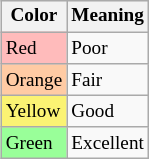<table class="wikitable" align="right"  style="font-size: 0.8em; margin: 1ex;">
<tr>
<th>Color</th>
<th>Meaning</th>
</tr>
<tr>
<td style="background:#FBB;">Red</td>
<td>Poor</td>
</tr>
<tr>
<td style="background:#FFCBA4;">Orange</td>
<td>Fair</td>
</tr>
<tr>
<td style="background:#fbf373;">Yellow</td>
<td>Good</td>
</tr>
<tr>
<td style="background:#9F9;">Green</td>
<td>Excellent</td>
</tr>
</table>
